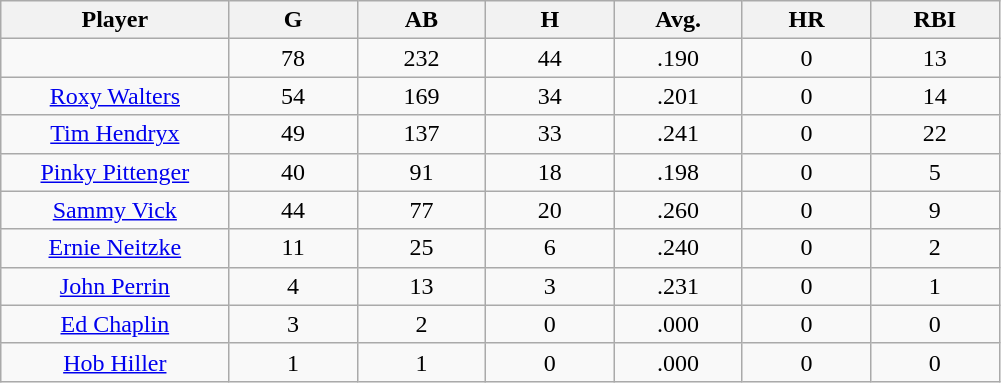<table class="wikitable sortable">
<tr>
<th bgcolor="#DDDDFF" width="16%">Player</th>
<th bgcolor="#DDDDFF" width="9%">G</th>
<th bgcolor="#DDDDFF" width="9%">AB</th>
<th bgcolor="#DDDDFF" width="9%">H</th>
<th bgcolor="#DDDDFF" width="9%">Avg.</th>
<th bgcolor="#DDDDFF" width="9%">HR</th>
<th bgcolor="#DDDDFF" width="9%">RBI</th>
</tr>
<tr align="center">
<td></td>
<td>78</td>
<td>232</td>
<td>44</td>
<td>.190</td>
<td>0</td>
<td>13</td>
</tr>
<tr align="center">
<td><a href='#'>Roxy Walters</a></td>
<td>54</td>
<td>169</td>
<td>34</td>
<td>.201</td>
<td>0</td>
<td>14</td>
</tr>
<tr align="center">
<td><a href='#'>Tim Hendryx</a></td>
<td>49</td>
<td>137</td>
<td>33</td>
<td>.241</td>
<td>0</td>
<td>22</td>
</tr>
<tr align="center">
<td><a href='#'>Pinky Pittenger</a></td>
<td>40</td>
<td>91</td>
<td>18</td>
<td>.198</td>
<td>0</td>
<td>5</td>
</tr>
<tr align="center">
<td><a href='#'>Sammy Vick</a></td>
<td>44</td>
<td>77</td>
<td>20</td>
<td>.260</td>
<td>0</td>
<td>9</td>
</tr>
<tr align="center">
<td><a href='#'>Ernie Neitzke</a></td>
<td>11</td>
<td>25</td>
<td>6</td>
<td>.240</td>
<td>0</td>
<td>2</td>
</tr>
<tr align="center">
<td><a href='#'>John Perrin</a></td>
<td>4</td>
<td>13</td>
<td>3</td>
<td>.231</td>
<td>0</td>
<td>1</td>
</tr>
<tr align="center">
<td><a href='#'>Ed Chaplin</a></td>
<td>3</td>
<td>2</td>
<td>0</td>
<td>.000</td>
<td>0</td>
<td>0</td>
</tr>
<tr align="center">
<td><a href='#'>Hob Hiller</a></td>
<td>1</td>
<td>1</td>
<td>0</td>
<td>.000</td>
<td>0</td>
<td>0</td>
</tr>
</table>
